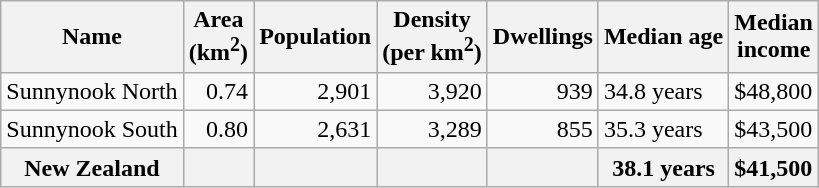<table class="wikitable">
<tr>
<th>Name</th>
<th>Area<br>(km<sup>2</sup>)</th>
<th>Population</th>
<th>Density<br>(per km<sup>2</sup>)</th>
<th>Dwellings</th>
<th>Median age</th>
<th>Median<br>income</th>
</tr>
<tr>
<td>Sunnynook North</td>
<td style="text-align:right;">0.74</td>
<td style="text-align:right;">2,901</td>
<td style="text-align:right;">3,920</td>
<td style="text-align:right;">939</td>
<td>34.8 years</td>
<td>$48,800</td>
</tr>
<tr>
<td>Sunnynook South</td>
<td style="text-align:right;">0.80</td>
<td style="text-align:right;">2,631</td>
<td style="text-align:right;">3,289</td>
<td style="text-align:right;">855</td>
<td>35.3 years</td>
<td>$43,500</td>
</tr>
<tr>
<th>New Zealand</th>
<th></th>
<th></th>
<th></th>
<th></th>
<th>38.1 years</th>
<th style="text-align:left;">$41,500</th>
</tr>
</table>
